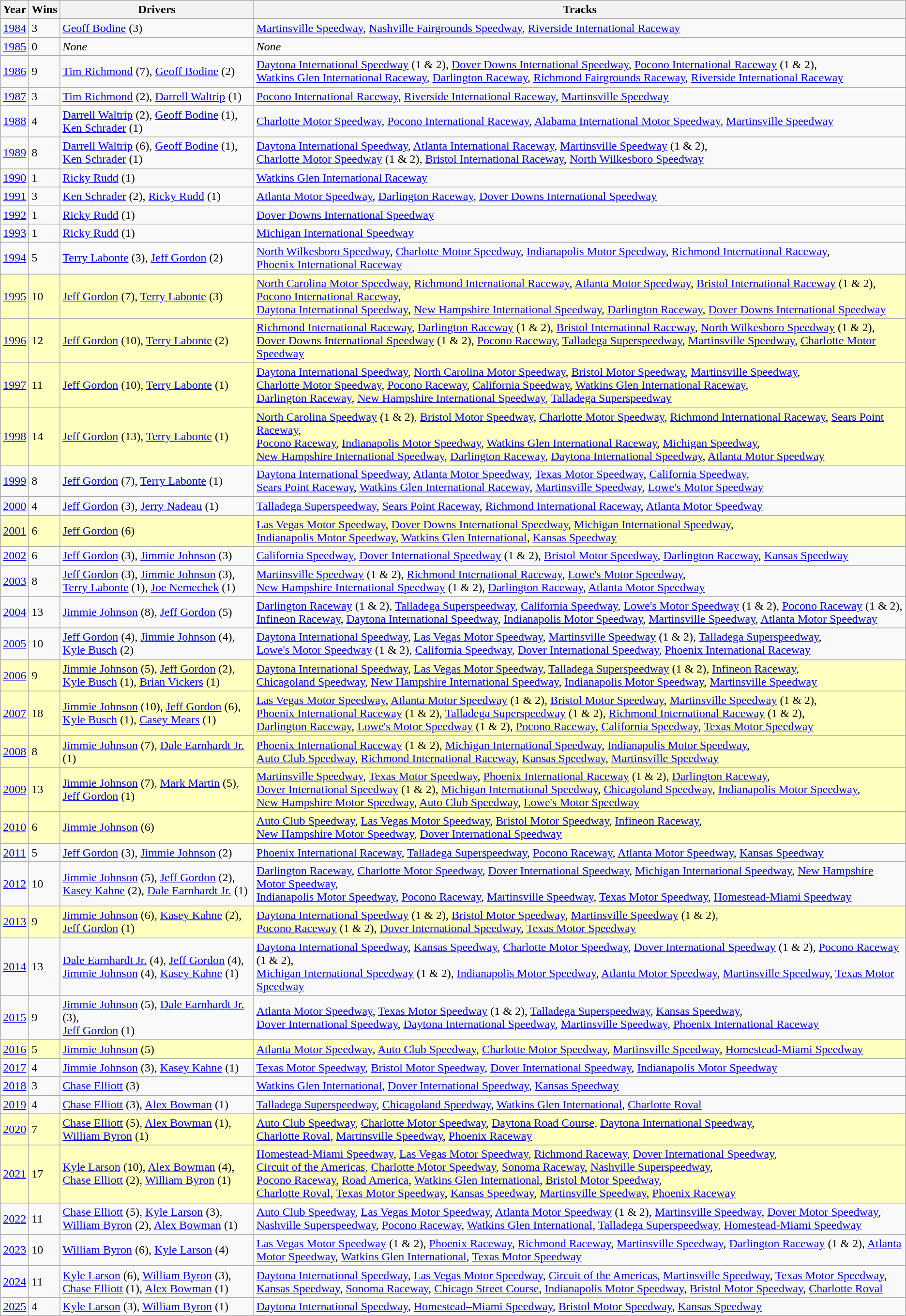<table class="wikitable sortable">
<tr>
<th>Year</th>
<th>Wins</th>
<th>Drivers</th>
<th>Tracks</th>
</tr>
<tr>
<td><a href='#'>1984</a></td>
<td>3</td>
<td><a href='#'>Geoff Bodine</a> (3)</td>
<td><a href='#'>Martinsville Speedway</a>, <a href='#'>Nashville Fairgrounds Speedway</a>, <a href='#'>Riverside International Raceway</a></td>
</tr>
<tr>
<td><a href='#'>1985</a></td>
<td>0</td>
<td><em>None</em></td>
<td><em>None</em></td>
</tr>
<tr>
<td><a href='#'>1986</a></td>
<td>9</td>
<td><a href='#'>Tim Richmond</a> (7), <a href='#'>Geoff Bodine</a> (2)</td>
<td><a href='#'>Daytona International Speedway</a> (1 & 2), <a href='#'>Dover Downs International Speedway</a>, <a href='#'>Pocono International Raceway</a> (1 & 2), <br><a href='#'>Watkins Glen International Raceway</a>, <a href='#'>Darlington Raceway</a>, <a href='#'>Richmond Fairgrounds Raceway</a>, <a href='#'>Riverside International Raceway</a></td>
</tr>
<tr>
<td><a href='#'>1987</a></td>
<td>3</td>
<td><a href='#'>Tim Richmond</a> (2), <a href='#'>Darrell Waltrip</a> (1)</td>
<td><a href='#'>Pocono International Raceway</a>, <a href='#'>Riverside International Raceway</a>, <a href='#'>Martinsville Speedway</a></td>
</tr>
<tr>
<td><a href='#'>1988</a></td>
<td>4</td>
<td><a href='#'>Darrell Waltrip</a> (2), <a href='#'>Geoff Bodine</a> (1), <br><a href='#'>Ken Schrader</a> (1)</td>
<td><a href='#'>Charlotte Motor Speedway</a>, <a href='#'>Pocono International Raceway</a>, <a href='#'>Alabama International Motor Speedway</a>, <a href='#'>Martinsville Speedway</a></td>
</tr>
<tr>
<td><a href='#'>1989</a></td>
<td>8</td>
<td><a href='#'>Darrell Waltrip</a> (6), <a href='#'>Geoff Bodine</a> (1), <br><a href='#'>Ken Schrader</a> (1)</td>
<td><a href='#'>Daytona International Speedway</a>, <a href='#'>Atlanta International Raceway</a>, <a href='#'>Martinsville Speedway</a> (1 & 2), <br><a href='#'>Charlotte Motor Speedway</a> (1 & 2), <a href='#'>Bristol International Raceway</a>, <a href='#'>North Wilkesboro Speedway</a></td>
</tr>
<tr>
<td><a href='#'>1990</a></td>
<td>1</td>
<td><a href='#'>Ricky Rudd</a> (1)</td>
<td><a href='#'>Watkins Glen International Raceway</a></td>
</tr>
<tr>
<td><a href='#'>1991</a></td>
<td>3</td>
<td><a href='#'>Ken Schrader</a> (2), <a href='#'>Ricky Rudd</a> (1)</td>
<td><a href='#'>Atlanta Motor Speedway</a>, <a href='#'>Darlington Raceway</a>, <a href='#'>Dover Downs International Speedway</a></td>
</tr>
<tr>
<td><a href='#'>1992</a></td>
<td>1</td>
<td><a href='#'>Ricky Rudd</a> (1)</td>
<td><a href='#'>Dover Downs International Speedway</a></td>
</tr>
<tr>
<td><a href='#'>1993</a></td>
<td>1</td>
<td><a href='#'>Ricky Rudd</a> (1)</td>
<td><a href='#'>Michigan International Speedway</a></td>
</tr>
<tr>
<td><a href='#'>1994</a></td>
<td>5</td>
<td><a href='#'>Terry Labonte</a> (3), <a href='#'>Jeff Gordon</a> (2)</td>
<td><a href='#'>North Wilkesboro Speedway</a>, <a href='#'>Charlotte Motor Speedway</a>, <a href='#'>Indianapolis Motor Speedway</a>, <a href='#'>Richmond International Raceway</a>, <br><a href='#'>Phoenix International Raceway</a></td>
</tr>
<tr style="background:#FFFFBF;">
<td><a href='#'>1995</a></td>
<td>10</td>
<td><a href='#'>Jeff Gordon</a> (7), <a href='#'>Terry Labonte</a> (3)</td>
<td><a href='#'>North Carolina Motor Speedway</a>, <a href='#'>Richmond International Raceway</a>, <a href='#'>Atlanta Motor Speedway</a>, <a href='#'>Bristol International Raceway</a> (1 & 2), <a href='#'>Pocono International Raceway</a>, <br><a href='#'>Daytona International Speedway</a>, <a href='#'>New Hampshire International Speedway</a>, <a href='#'>Darlington Raceway</a>, <a href='#'>Dover Downs International Speedway</a></td>
</tr>
<tr style="background:#FFFFBF;">
<td><a href='#'>1996</a></td>
<td>12</td>
<td><a href='#'>Jeff Gordon</a> (10), <a href='#'>Terry Labonte</a> (2)</td>
<td><a href='#'>Richmond International Raceway</a>, <a href='#'>Darlington Raceway</a> (1 & 2), <a href='#'>Bristol International Raceway</a>, <a href='#'>North Wilkesboro Speedway</a> (1 & 2), <br><a href='#'>Dover Downs International Speedway</a> (1 & 2), <a href='#'>Pocono Raceway</a>, <a href='#'>Talladega Superspeedway</a>, <a href='#'>Martinsville Speedway</a>, <a href='#'>Charlotte Motor Speedway</a></td>
</tr>
<tr style="background:#FFFFBF;">
<td><a href='#'>1997</a></td>
<td>11</td>
<td><a href='#'>Jeff Gordon</a> (10), <a href='#'>Terry Labonte</a> (1)</td>
<td><a href='#'>Daytona International Speedway</a>, <a href='#'>North Carolina Motor Speedway</a>, <a href='#'>Bristol Motor Speedway</a>, <a href='#'>Martinsville Speedway</a>, <br><a href='#'>Charlotte Motor Speedway</a>, <a href='#'>Pocono Raceway</a>, <a href='#'>California Speedway</a>, <a href='#'>Watkins Glen International Raceway</a>, <br><a href='#'>Darlington Raceway</a>, <a href='#'>New Hampshire International Speedway</a>, <a href='#'>Talladega Superspeedway</a></td>
</tr>
<tr style="background:#FFFFBF;">
<td><a href='#'>1998</a></td>
<td>14</td>
<td><a href='#'>Jeff Gordon</a> (13), <a href='#'>Terry Labonte</a> (1)</td>
<td><a href='#'>North Carolina Speedway</a> (1 & 2), <a href='#'>Bristol Motor Speedway</a>, <a href='#'>Charlotte Motor Speedway</a>, <a href='#'>Richmond International Raceway</a>, <a href='#'>Sears Point Raceway</a>, <br><a href='#'>Pocono Raceway</a>, <a href='#'>Indianapolis Motor Speedway</a>, <a href='#'>Watkins Glen International Raceway</a>, <a href='#'>Michigan Speedway</a>, <br><a href='#'>New Hampshire International Speedway</a>, <a href='#'>Darlington Raceway</a>, <a href='#'>Daytona International Speedway</a>, <a href='#'>Atlanta Motor Speedway</a></td>
</tr>
<tr>
<td><a href='#'>1999</a></td>
<td>8</td>
<td><a href='#'>Jeff Gordon</a> (7), <a href='#'>Terry Labonte</a> (1)</td>
<td><a href='#'>Daytona International Speedway</a>, <a href='#'>Atlanta Motor Speedway</a>, <a href='#'>Texas Motor Speedway</a>, <a href='#'>California Speedway</a>, <br><a href='#'>Sears Point Raceway</a>, <a href='#'>Watkins Glen International Raceway</a>, <a href='#'>Martinsville Speedway</a>, <a href='#'>Lowe's Motor Speedway</a></td>
</tr>
<tr>
<td><a href='#'>2000</a></td>
<td>4</td>
<td><a href='#'>Jeff Gordon</a> (3), <a href='#'>Jerry Nadeau</a> (1)</td>
<td><a href='#'>Talladega Superspeedway</a>, <a href='#'>Sears Point Raceway</a>, <a href='#'>Richmond International Raceway</a>, <a href='#'>Atlanta Motor Speedway</a></td>
</tr>
<tr style="background:#FFFFBF;">
<td><a href='#'>2001</a></td>
<td>6</td>
<td><a href='#'>Jeff Gordon</a> (6)</td>
<td><a href='#'>Las Vegas Motor Speedway</a>, <a href='#'>Dover Downs International Speedway</a>, <a href='#'>Michigan International Speedway</a>, <br><a href='#'>Indianapolis Motor Speedway</a>, <a href='#'>Watkins Glen International</a>, <a href='#'>Kansas Speedway</a></td>
</tr>
<tr>
<td><a href='#'>2002</a></td>
<td>6</td>
<td><a href='#'>Jeff Gordon</a> (3), <a href='#'>Jimmie Johnson</a> (3)</td>
<td><a href='#'>California Speedway</a>, <a href='#'>Dover International Speedway</a> (1 & 2), <a href='#'>Bristol Motor Speedway</a>, <a href='#'>Darlington Raceway</a>, <a href='#'>Kansas Speedway</a></td>
</tr>
<tr>
<td><a href='#'>2003</a></td>
<td>8</td>
<td><a href='#'>Jeff Gordon</a> (3), <a href='#'>Jimmie Johnson</a> (3), <br><a href='#'>Terry Labonte</a> (1), <a href='#'>Joe Nemechek</a> (1)</td>
<td><a href='#'>Martinsville Speedway</a> (1 & 2), <a href='#'>Richmond International Raceway</a>, <a href='#'>Lowe's Motor Speedway</a>, <br><a href='#'>New Hampshire International Speedway</a> (1 & 2), <a href='#'>Darlington Raceway</a>, <a href='#'>Atlanta Motor Speedway</a></td>
</tr>
<tr>
<td><a href='#'>2004</a></td>
<td>13</td>
<td><a href='#'>Jimmie Johnson</a> (8), <a href='#'>Jeff Gordon</a> (5)</td>
<td><a href='#'>Darlington Raceway</a> (1 & 2), <a href='#'>Talladega Superspeedway</a>, <a href='#'>California Speedway</a>, <a href='#'>Lowe's Motor Speedway</a> (1 & 2), <a href='#'>Pocono Raceway</a> (1 & 2), <br><a href='#'>Infineon Raceway</a>, <a href='#'>Daytona International Speedway</a>, <a href='#'>Indianapolis Motor Speedway</a>, <a href='#'>Martinsville Speedway</a>, <a href='#'>Atlanta Motor Speedway</a></td>
</tr>
<tr>
<td><a href='#'>2005</a></td>
<td>10</td>
<td><a href='#'>Jeff Gordon</a> (4), <a href='#'>Jimmie Johnson</a> (4), <br><a href='#'>Kyle Busch</a> (2)</td>
<td><a href='#'>Daytona International Speedway</a>, <a href='#'>Las Vegas Motor Speedway</a>, <a href='#'>Martinsville Speedway</a> (1 & 2), <a href='#'>Talladega Superspeedway</a>, <br><a href='#'>Lowe's Motor Speedway</a> (1 & 2), <a href='#'>California Speedway</a>, <a href='#'>Dover International Speedway</a>, <a href='#'>Phoenix International Raceway</a></td>
</tr>
<tr style="background:#FFFFBF;">
<td><a href='#'>2006</a></td>
<td>9</td>
<td><a href='#'>Jimmie Johnson</a> (5), <a href='#'>Jeff Gordon</a> (2), <br><a href='#'>Kyle Busch</a> (1), <a href='#'>Brian Vickers</a> (1)</td>
<td><a href='#'>Daytona International Speedway</a>, <a href='#'>Las Vegas Motor Speedway</a>, <a href='#'>Talladega Superspeedway</a> (1 & 2), <a href='#'>Infineon Raceway</a>, <br><a href='#'>Chicagoland Speedway</a>, <a href='#'>New Hampshire International Speedway</a>, <a href='#'>Indianapolis Motor Speedway</a>, <a href='#'>Martinsville Speedway</a></td>
</tr>
<tr style="background:#FFFFBF;">
<td><a href='#'>2007</a></td>
<td>18</td>
<td><a href='#'>Jimmie Johnson</a> (10), <a href='#'>Jeff Gordon</a> (6), <br><a href='#'>Kyle Busch</a> (1), <a href='#'>Casey Mears</a> (1)</td>
<td><a href='#'>Las Vegas Motor Speedway</a>, <a href='#'>Atlanta Motor Speedway</a> (1 & 2), <a href='#'>Bristol Motor Speedway</a>, <a href='#'>Martinsville Speedway</a> (1 & 2), <br><a href='#'>Phoenix International Raceway</a> (1 & 2), <a href='#'>Talladega Superspeedway</a> (1 & 2), <a href='#'>Richmond International Raceway</a> (1 & 2), <br><a href='#'>Darlington Raceway</a>, <a href='#'>Lowe's Motor Speedway</a> (1 & 2), <a href='#'>Pocono Raceway</a>, <a href='#'>California Speedway</a>, <a href='#'>Texas Motor Speedway</a></td>
</tr>
<tr style="background:#FFFFBF;">
<td><a href='#'>2008</a></td>
<td>8</td>
<td><a href='#'>Jimmie Johnson</a> (7), <a href='#'>Dale Earnhardt Jr.</a> (1)</td>
<td><a href='#'>Phoenix International Raceway</a> (1 & 2), <a href='#'>Michigan International Speedway</a>, <a href='#'>Indianapolis Motor Speedway</a>, <br><a href='#'>Auto Club Speedway</a>, <a href='#'>Richmond International Raceway</a>, <a href='#'>Kansas Speedway</a>, <a href='#'>Martinsville Speedway</a></td>
</tr>
<tr style="background:#FFFFBF;">
<td><a href='#'>2009</a></td>
<td>13</td>
<td><a href='#'>Jimmie Johnson</a> (7), <a href='#'>Mark Martin</a> (5), <br><a href='#'>Jeff Gordon</a> (1)</td>
<td><a href='#'>Martinsville Speedway</a>, <a href='#'>Texas Motor Speedway</a>, <a href='#'>Phoenix International Raceway</a> (1 & 2), <a href='#'>Darlington Raceway</a>, <br><a href='#'>Dover International Speedway</a> (1 & 2), <a href='#'>Michigan International Speedway</a>, <a href='#'>Chicagoland Speedway</a>, <a href='#'>Indianapolis Motor Speedway</a>, <br><a href='#'>New Hampshire Motor Speedway</a>, <a href='#'>Auto Club Speedway</a>, <a href='#'>Lowe's Motor Speedway</a></td>
</tr>
<tr style="background:#FFFFBF;">
<td><a href='#'>2010</a></td>
<td>6</td>
<td><a href='#'>Jimmie Johnson</a> (6)</td>
<td><a href='#'>Auto Club Speedway</a>, <a href='#'>Las Vegas Motor Speedway</a>, <a href='#'>Bristol Motor Speedway</a>, <a href='#'>Infineon Raceway</a>, <br><a href='#'>New Hampshire Motor Speedway</a>, <a href='#'>Dover International Speedway</a></td>
</tr>
<tr>
<td><a href='#'>2011</a></td>
<td>5</td>
<td><a href='#'>Jeff Gordon</a> (3), <a href='#'>Jimmie Johnson</a> (2)</td>
<td><a href='#'>Phoenix International Raceway</a>, <a href='#'>Talladega Superspeedway</a>, <a href='#'>Pocono Raceway</a>, <a href='#'>Atlanta Motor Speedway</a>, <a href='#'>Kansas Speedway</a></td>
</tr>
<tr>
<td><a href='#'>2012</a></td>
<td>10</td>
<td><a href='#'>Jimmie Johnson</a> (5), <a href='#'>Jeff Gordon</a> (2), <br><a href='#'>Kasey Kahne</a> (2), <a href='#'>Dale Earnhardt Jr.</a> (1)</td>
<td><a href='#'>Darlington Raceway</a>, <a href='#'>Charlotte Motor Speedway</a>, <a href='#'>Dover International Speedway</a>, <a href='#'>Michigan International Speedway</a>, <a href='#'>New Hampshire Motor Speedway</a>, <br><a href='#'>Indianapolis Motor Speedway</a>, <a href='#'>Pocono Raceway</a>, <a href='#'>Martinsville Speedway</a>, <a href='#'>Texas Motor Speedway</a>, <a href='#'>Homestead-Miami Speedway</a></td>
</tr>
<tr style="background:#FFFFBF;">
<td><a href='#'>2013</a></td>
<td>9</td>
<td><a href='#'>Jimmie Johnson</a> (6), <a href='#'>Kasey Kahne</a> (2), <br><a href='#'>Jeff Gordon</a> (1)</td>
<td><a href='#'>Daytona International Speedway</a> (1 & 2), <a href='#'>Bristol Motor Speedway</a>, <a href='#'>Martinsville Speedway</a> (1 & 2), <br><a href='#'>Pocono Raceway</a> (1 & 2), <a href='#'>Dover International Speedway</a>, <a href='#'>Texas Motor Speedway</a></td>
</tr>
<tr>
<td><a href='#'>2014</a></td>
<td>13</td>
<td><a href='#'>Dale Earnhardt Jr.</a> (4), <a href='#'>Jeff Gordon</a> (4), <br><a href='#'>Jimmie Johnson</a> (4), <a href='#'>Kasey Kahne</a> (1)</td>
<td><a href='#'>Daytona International Speedway</a>, <a href='#'>Kansas Speedway</a>, <a href='#'>Charlotte Motor Speedway</a>, <a href='#'>Dover International Speedway</a> (1 & 2), <a href='#'>Pocono Raceway</a> (1 & 2), <br><a href='#'>Michigan International Speedway</a> (1 & 2), <a href='#'>Indianapolis Motor Speedway</a>, <a href='#'>Atlanta Motor Speedway</a>, <a href='#'>Martinsville Speedway</a>, <a href='#'>Texas Motor Speedway</a></td>
</tr>
<tr>
<td><a href='#'>2015</a></td>
<td>9</td>
<td><a href='#'>Jimmie Johnson</a> (5), <a href='#'>Dale Earnhardt Jr.</a> (3), <br><a href='#'>Jeff Gordon</a> (1)</td>
<td><a href='#'>Atlanta Motor Speedway</a>, <a href='#'>Texas Motor Speedway</a> (1 & 2), <a href='#'>Talladega Superspeedway</a>, <a href='#'>Kansas Speedway</a>, <br><a href='#'>Dover International Speedway</a>, <a href='#'>Daytona International Speedway</a>, <a href='#'>Martinsville Speedway</a>, <a href='#'>Phoenix International Raceway</a></td>
</tr>
<tr style="background:#FFFFBF;">
<td><a href='#'>2016</a></td>
<td>5</td>
<td><a href='#'>Jimmie Johnson</a> (5)</td>
<td><a href='#'>Atlanta Motor Speedway</a>, <a href='#'>Auto Club Speedway</a>, <a href='#'>Charlotte Motor Speedway</a>, <a href='#'>Martinsville Speedway</a>, <a href='#'>Homestead-Miami Speedway</a></td>
</tr>
<tr>
<td><a href='#'>2017</a></td>
<td>4</td>
<td><a href='#'>Jimmie Johnson</a> (3), <a href='#'>Kasey Kahne</a> (1)</td>
<td><a href='#'>Texas Motor Speedway</a>, <a href='#'>Bristol Motor Speedway</a>, <a href='#'>Dover International Speedway</a>, <a href='#'>Indianapolis Motor Speedway</a></td>
</tr>
<tr>
<td><a href='#'>2018</a></td>
<td>3</td>
<td><a href='#'>Chase Elliott</a> (3)</td>
<td><a href='#'>Watkins Glen International</a>, <a href='#'>Dover International Speedway</a>, <a href='#'>Kansas Speedway</a></td>
</tr>
<tr>
<td><a href='#'>2019</a></td>
<td>4</td>
<td><a href='#'>Chase Elliott</a> (3), <a href='#'>Alex Bowman</a> (1)</td>
<td><a href='#'>Talladega Superspeedway</a>, <a href='#'>Chicagoland Speedway</a>, <a href='#'>Watkins Glen International</a>, <a href='#'>Charlotte Roval</a></td>
</tr>
<tr style="background:#FFFFBF;">
<td><a href='#'>2020</a></td>
<td>7</td>
<td><a href='#'>Chase Elliott</a> (5), <a href='#'>Alex Bowman</a> (1), <br><a href='#'>William Byron</a> (1)</td>
<td><a href='#'>Auto Club Speedway</a>, <a href='#'>Charlotte Motor Speedway</a>, <a href='#'>Daytona Road Course</a>, <a href='#'>Daytona International Speedway</a>, <br><a href='#'>Charlotte Roval</a>, <a href='#'>Martinsville Speedway</a>, <a href='#'>Phoenix Raceway</a></td>
</tr>
<tr style="background:#FFFFBF;">
<td><a href='#'>2021</a></td>
<td>17</td>
<td><a href='#'>Kyle Larson</a> (10), <a href='#'>Alex Bowman</a> (4), <br><a href='#'>Chase Elliott</a> (2), <a href='#'>William Byron</a> (1)</td>
<td><a href='#'>Homestead-Miami Speedway</a>, <a href='#'>Las Vegas Motor Speedway</a>, <a href='#'>Richmond Raceway</a>, <a href='#'>Dover International Speedway</a>, <br><a href='#'>Circuit of the Americas</a>, <a href='#'>Charlotte Motor Speedway</a>, <a href='#'>Sonoma Raceway</a>, <a href='#'>Nashville Superspeedway</a>, <br><a href='#'>Pocono Raceway</a>, <a href='#'>Road America</a>, <a href='#'>Watkins Glen International</a>, <a href='#'>Bristol Motor Speedway</a>, <br><a href='#'>Charlotte Roval</a>, <a href='#'>Texas Motor Speedway</a>, <a href='#'>Kansas Speedway</a>, <a href='#'>Martinsville Speedway</a>, <a href='#'>Phoenix Raceway</a></td>
</tr>
<tr>
<td><a href='#'>2022</a></td>
<td>11</td>
<td><a href='#'>Chase Elliott</a> (5), <a href='#'>Kyle Larson</a> (3), <a href='#'>William Byron</a> (2), <a href='#'>Alex Bowman</a> (1)</td>
<td><a href='#'>Auto Club Speedway</a>, <a href='#'>Las Vegas Motor Speedway</a>, <a href='#'>Atlanta Motor Speedway</a> (1 & 2), <a href='#'>Martinsville Speedway</a>, <a href='#'>Dover Motor Speedway</a>, <a href='#'>Nashville Superspeedway</a>, <a href='#'>Pocono Raceway</a>, <a href='#'>Watkins Glen International</a>, <a href='#'>Talladega Superspeedway</a>, <a href='#'>Homestead-Miami Speedway</a></td>
</tr>
<tr>
<td><a href='#'>2023</a></td>
<td>10</td>
<td><a href='#'>William Byron</a> (6), <a href='#'>Kyle Larson</a> (4)</td>
<td><a href='#'>Las Vegas Motor Speedway</a> (1 & 2), <a href='#'>Phoenix Raceway</a>, <a href='#'>Richmond Raceway</a>, <a href='#'>Martinsville Speedway</a>, <a href='#'>Darlington Raceway</a> (1 & 2), <a href='#'>Atlanta Motor Speedway</a>, <a href='#'>Watkins Glen International</a>, <a href='#'>Texas Motor Speedway</a></td>
</tr>
<tr>
<td><a href='#'>2024</a></td>
<td>11</td>
<td><a href='#'>Kyle Larson</a> (6), <a href='#'>William Byron</a> (3), <a href='#'>Chase Elliott</a> (1), <a href='#'>Alex Bowman</a> (1)</td>
<td><a href='#'>Daytona International Speedway</a>, <a href='#'>Las Vegas Motor Speedway</a>, <a href='#'>Circuit of the Americas</a>, <a href='#'>Martinsville Speedway</a>, <a href='#'>Texas Motor Speedway</a>, <a href='#'>Kansas Speedway</a>, <a href='#'>Sonoma Raceway</a>, <a href='#'>Chicago Street Course</a>, <a href='#'>Indianapolis Motor Speedway</a>, <a href='#'>Bristol Motor Speedway</a>, <a href='#'>Charlotte Roval</a></td>
</tr>
<tr>
<td><a href='#'>2025</a></td>
<td>4</td>
<td><a href='#'>Kyle Larson</a> (3), <a href='#'>William Byron</a> (1)</td>
<td><a href='#'>Daytona International Speedway</a>, <a href='#'>Homestead–Miami Speedway</a>, <a href='#'>Bristol Motor Speedway</a>, <a href='#'>Kansas Speedway</a></td>
</tr>
</table>
